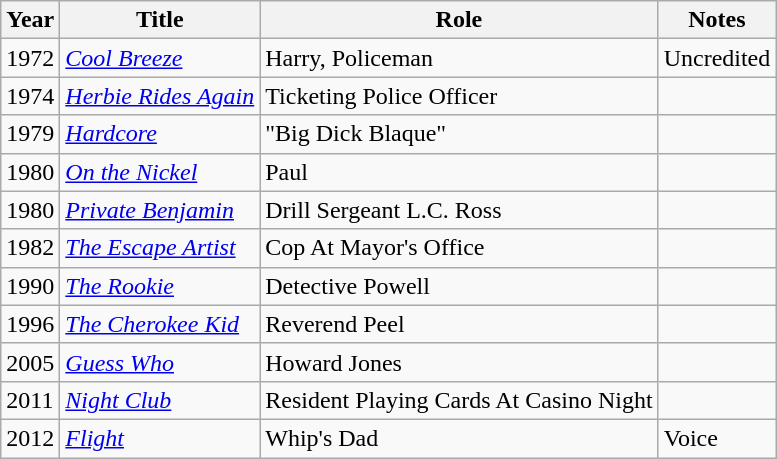<table class="wikitable">
<tr>
<th>Year</th>
<th>Title</th>
<th>Role</th>
<th>Notes</th>
</tr>
<tr>
<td>1972</td>
<td><em><a href='#'>Cool Breeze</a></em></td>
<td>Harry, Policeman</td>
<td>Uncredited</td>
</tr>
<tr>
<td>1974</td>
<td><em><a href='#'>Herbie Rides Again</a></em></td>
<td>Ticketing Police Officer</td>
<td></td>
</tr>
<tr>
<td>1979</td>
<td><em><a href='#'>Hardcore</a></em></td>
<td>"Big Dick Blaque"</td>
<td></td>
</tr>
<tr>
<td>1980</td>
<td><em><a href='#'>On the Nickel</a></em></td>
<td>Paul</td>
<td></td>
</tr>
<tr>
<td>1980</td>
<td><em><a href='#'>Private Benjamin</a></em></td>
<td>Drill Sergeant L.C. Ross</td>
<td></td>
</tr>
<tr>
<td>1982</td>
<td><em><a href='#'>The Escape Artist</a></em></td>
<td>Cop At Mayor's Office</td>
<td></td>
</tr>
<tr>
<td>1990</td>
<td><em><a href='#'>The Rookie</a></em></td>
<td>Detective Powell</td>
<td></td>
</tr>
<tr>
<td>1996</td>
<td><em><a href='#'>The Cherokee Kid</a></em></td>
<td>Reverend Peel</td>
<td></td>
</tr>
<tr>
<td>2005</td>
<td><em><a href='#'>Guess Who</a></em></td>
<td>Howard Jones</td>
<td></td>
</tr>
<tr>
<td>2011</td>
<td><em><a href='#'>Night Club</a></em></td>
<td>Resident Playing Cards At Casino Night</td>
<td></td>
</tr>
<tr>
<td>2012</td>
<td><em><a href='#'>Flight</a></em></td>
<td>Whip's Dad</td>
<td>Voice</td>
</tr>
</table>
